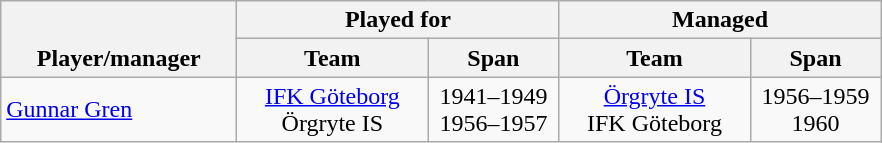<table class="wikitable" style="text-align: center">
<tr>
<th rowspan="2" valign="bottom" width="150">Player/manager</th>
<th colspan="2">Played for</th>
<th colspan="2">Managed</th>
</tr>
<tr>
<th width="120">Team</th>
<th width="80">Span</th>
<th width="120">Team</th>
<th width="80">Span</th>
</tr>
<tr>
<td align="left"><a href='#'>Gunnar Gren</a></td>
<td><a href='#'>IFK Göteborg</a><br>Örgryte IS</td>
<td>1941–1949<br>1956–1957</td>
<td><a href='#'>Örgryte IS</a><br>IFK Göteborg</td>
<td>1956–1959<br>1960</td>
</tr>
</table>
